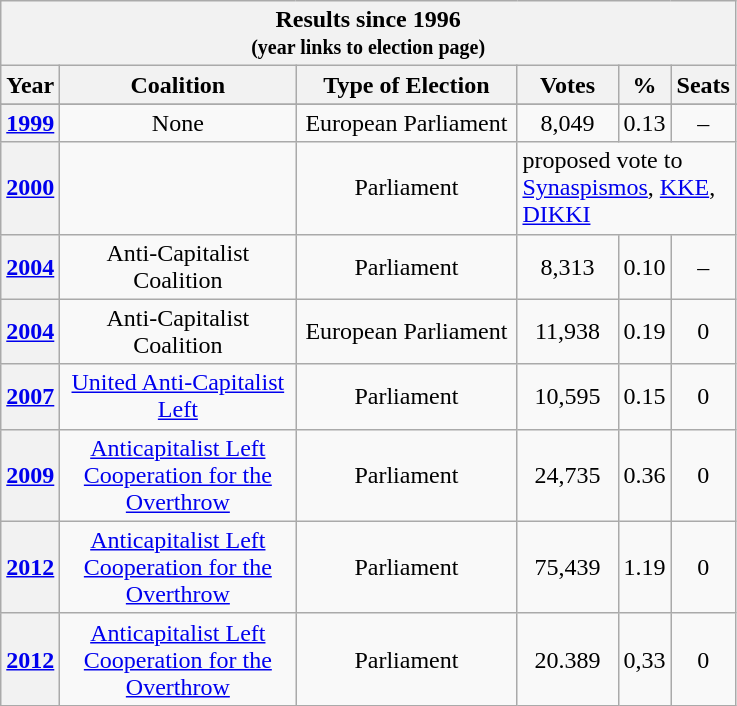<table class="wikitable">
<tr>
<th colspan="9"><strong>Results since 1996<br><small>(year links to election page)</small></strong></th>
</tr>
<tr>
<th style="width: 20px">Year</th>
<th style="width: 150px">Coalition</th>
<th style="width:140px">Type of Election</th>
<th style="width: 60px">Votes</th>
<th style="width: 20px">%</th>
<th style="width: 20px">Seats</th>
</tr>
<tr>
</tr>
<tr>
<th><a href='#'>1999</a></th>
<td style="text-align:center">None</td>
<td style="text-align:center">European Parliament</td>
<td style="text-align:center">8,049</td>
<td style="text-align:center">0.13</td>
<td style="text-align:center">–</td>
</tr>
<tr>
<th><a href='#'>2000</a></th>
<td style="text-align:center"></td>
<td style="text-align:center">Parliament</td>
<td colspan="3">proposed vote to <a href='#'>Synaspismos</a>, <a href='#'>KKE</a>, <a href='#'>DIKKI</a></td>
</tr>
<tr>
<th><a href='#'>2004</a></th>
<td style="text-align:center">Anti-Capitalist Coalition</td>
<td style="text-align:center">Parliament</td>
<td style="text-align:center">8,313</td>
<td style="text-align:center">0.10</td>
<td style="text-align:center">–</td>
</tr>
<tr>
<th><a href='#'>2004</a></th>
<td style="text-align:center">Anti-Capitalist Coalition</td>
<td style="text-align:center">European Parliament</td>
<td style="text-align:center">11,938</td>
<td style="text-align:center">0.19</td>
<td style="text-align:center">0</td>
</tr>
<tr>
<th><a href='#'>2007</a></th>
<td style="text-align:center"><a href='#'>United Anti-Capitalist Left</a></td>
<td style="text-align:center">Parliament</td>
<td style="text-align:center">10,595</td>
<td style="text-align:center">0.15</td>
<td style="text-align:center">0</td>
</tr>
<tr>
<th><a href='#'>2009</a></th>
<td style="text-align:center"><a href='#'>Anticapitalist Left Cooperation for the Overthrow</a></td>
<td style="text-align:center">Parliament</td>
<td style="text-align:center">24,735</td>
<td style="text-align:center">0.36</td>
<td style="text-align:center">0</td>
</tr>
<tr>
<th><a href='#'>2012</a></th>
<td style="text-align:center"><a href='#'>Anticapitalist Left Cooperation for the Overthrow</a></td>
<td style="text-align:center">Parliament</td>
<td style="text-align:center">75,439</td>
<td style="text-align:center">1.19</td>
<td style="text-align:center">0</td>
</tr>
<tr>
<th><a href='#'>2012</a></th>
<td style="text-align:center"><a href='#'>Anticapitalist Left Cooperation for the Overthrow</a></td>
<td style="text-align:center">Parliament</td>
<td style="text-align:center">20.389</td>
<td style="text-align:center">0,33</td>
<td style="text-align:center">0</td>
</tr>
</table>
